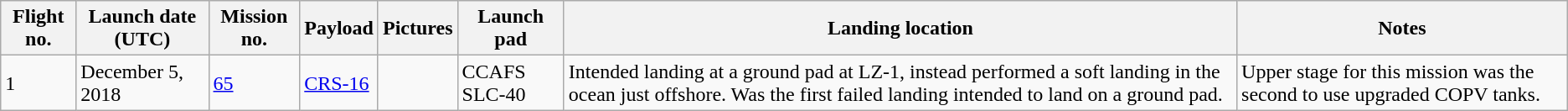<table class="wikitable">
<tr>
<th>Flight no.</th>
<th>Launch date (UTC)</th>
<th>Mission no.</th>
<th>Payload</th>
<th>Pictures</th>
<th>Launch pad</th>
<th>Landing location</th>
<th>Notes</th>
</tr>
<tr>
<td>1</td>
<td>December 5, 2018</td>
<td><a href='#'>65</a></td>
<td><a href='#'>CRS-16</a></td>
<td></td>
<td>CCAFS SLC-40</td>
<td>Intended landing at a ground pad at LZ-1, instead performed a soft landing in the ocean just offshore. Was the first failed landing intended to land on a ground pad.</td>
<td>Upper stage for this mission was the second to use upgraded COPV tanks.</td>
</tr>
</table>
